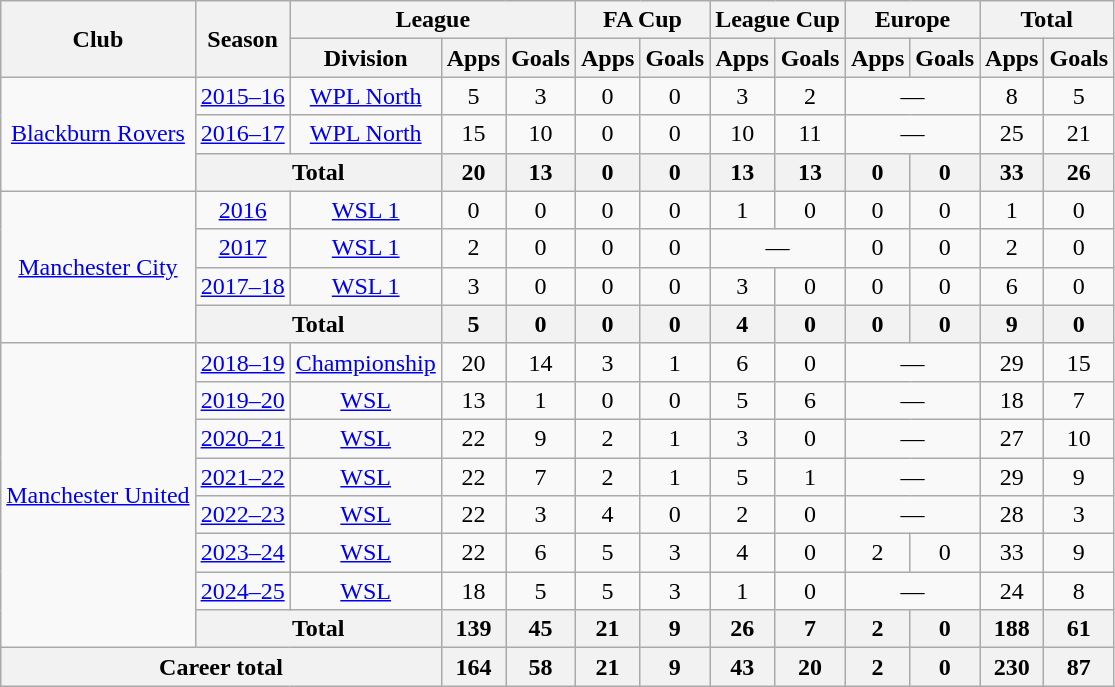<table class="wikitable" style="text-align:center">
<tr>
<th rowspan="2">Club</th>
<th rowspan="2">Season</th>
<th colspan="3">League</th>
<th colspan="2">FA Cup</th>
<th colspan="2">League Cup</th>
<th colspan="2">Europe</th>
<th colspan="2">Total</th>
</tr>
<tr>
<th>Division</th>
<th>Apps</th>
<th>Goals</th>
<th>Apps</th>
<th>Goals</th>
<th>Apps</th>
<th>Goals</th>
<th>Apps</th>
<th>Goals</th>
<th>Apps</th>
<th>Goals</th>
</tr>
<tr>
<td rowspan="3"><a href='#'>Blackburn Rovers</a></td>
<td><a href='#'>2015–16</a></td>
<td><a href='#'>WPL North</a></td>
<td>5</td>
<td>3</td>
<td>0</td>
<td>0</td>
<td>3</td>
<td>2</td>
<td colspan="2">—</td>
<td>8</td>
<td>5</td>
</tr>
<tr>
<td><a href='#'>2016–17</a></td>
<td><a href='#'>WPL North</a></td>
<td>15</td>
<td>10</td>
<td>0</td>
<td>0</td>
<td>10</td>
<td>11</td>
<td colspan="2">—</td>
<td>25</td>
<td>21</td>
</tr>
<tr>
<th colspan="2">Total</th>
<th>20</th>
<th>13</th>
<th>0</th>
<th>0</th>
<th>13</th>
<th>13</th>
<th>0</th>
<th>0</th>
<th>33</th>
<th>26</th>
</tr>
<tr>
<td rowspan="4"><a href='#'>Manchester City</a></td>
<td><a href='#'>2016</a></td>
<td><a href='#'>WSL 1</a></td>
<td>0</td>
<td>0</td>
<td>0</td>
<td>0</td>
<td>1</td>
<td>0</td>
<td>0</td>
<td>0</td>
<td>1</td>
<td>0</td>
</tr>
<tr>
<td><a href='#'>2017</a></td>
<td><a href='#'>WSL 1</a></td>
<td>2</td>
<td>0</td>
<td>0</td>
<td>0</td>
<td colspan="2">—</td>
<td>0</td>
<td>0</td>
<td>2</td>
<td>0</td>
</tr>
<tr>
<td><a href='#'>2017–18</a></td>
<td><a href='#'>WSL 1</a></td>
<td>3</td>
<td>0</td>
<td>0</td>
<td>0</td>
<td>3</td>
<td>0</td>
<td>0</td>
<td>0</td>
<td>6</td>
<td>0</td>
</tr>
<tr>
<th colspan="2">Total</th>
<th>5</th>
<th>0</th>
<th>0</th>
<th>0</th>
<th>4</th>
<th>0</th>
<th>0</th>
<th>0</th>
<th>9</th>
<th>0</th>
</tr>
<tr>
<td rowspan="8"><a href='#'>Manchester United</a></td>
<td><a href='#'>2018–19</a></td>
<td><a href='#'>Championship</a></td>
<td>20</td>
<td>14</td>
<td>3</td>
<td>1</td>
<td>6</td>
<td>0</td>
<td colspan="2">—</td>
<td>29</td>
<td>15</td>
</tr>
<tr>
<td><a href='#'>2019–20</a></td>
<td><a href='#'>WSL</a></td>
<td>13</td>
<td>1</td>
<td>0</td>
<td>0</td>
<td>5</td>
<td>6</td>
<td colspan="2">—</td>
<td>18</td>
<td>7</td>
</tr>
<tr>
<td><a href='#'>2020–21</a></td>
<td><a href='#'>WSL</a></td>
<td>22</td>
<td>9</td>
<td>2</td>
<td>1</td>
<td>3</td>
<td>0</td>
<td colspan="2">—</td>
<td>27</td>
<td>10</td>
</tr>
<tr>
<td><a href='#'>2021–22</a></td>
<td><a href='#'>WSL</a></td>
<td>22</td>
<td>7</td>
<td>2</td>
<td>1</td>
<td>5</td>
<td>1</td>
<td colspan="2">—</td>
<td>29</td>
<td>9</td>
</tr>
<tr>
<td><a href='#'>2022–23</a></td>
<td><a href='#'>WSL</a></td>
<td>22</td>
<td>3</td>
<td>4</td>
<td>0</td>
<td>2</td>
<td>0</td>
<td colspan="2">—</td>
<td>28</td>
<td>3</td>
</tr>
<tr>
<td><a href='#'>2023–24</a></td>
<td><a href='#'>WSL</a></td>
<td>22</td>
<td>6</td>
<td>5</td>
<td>3</td>
<td>4</td>
<td>0</td>
<td>2</td>
<td>0</td>
<td>33</td>
<td>9</td>
</tr>
<tr>
<td><a href='#'>2024–25</a></td>
<td><a href='#'>WSL</a></td>
<td>18</td>
<td>5</td>
<td>5</td>
<td>3</td>
<td>1</td>
<td>0</td>
<td colspan="2">—</td>
<td>24</td>
<td>8</td>
</tr>
<tr>
<th colspan="2">Total</th>
<th>139</th>
<th>45</th>
<th>21</th>
<th>9</th>
<th>26</th>
<th>7</th>
<th>2</th>
<th>0</th>
<th>188</th>
<th>61</th>
</tr>
<tr>
<th colspan="3">Career total</th>
<th>164</th>
<th>58</th>
<th>21</th>
<th>9</th>
<th>43</th>
<th>20</th>
<th>2</th>
<th>0</th>
<th>230</th>
<th>87</th>
</tr>
</table>
